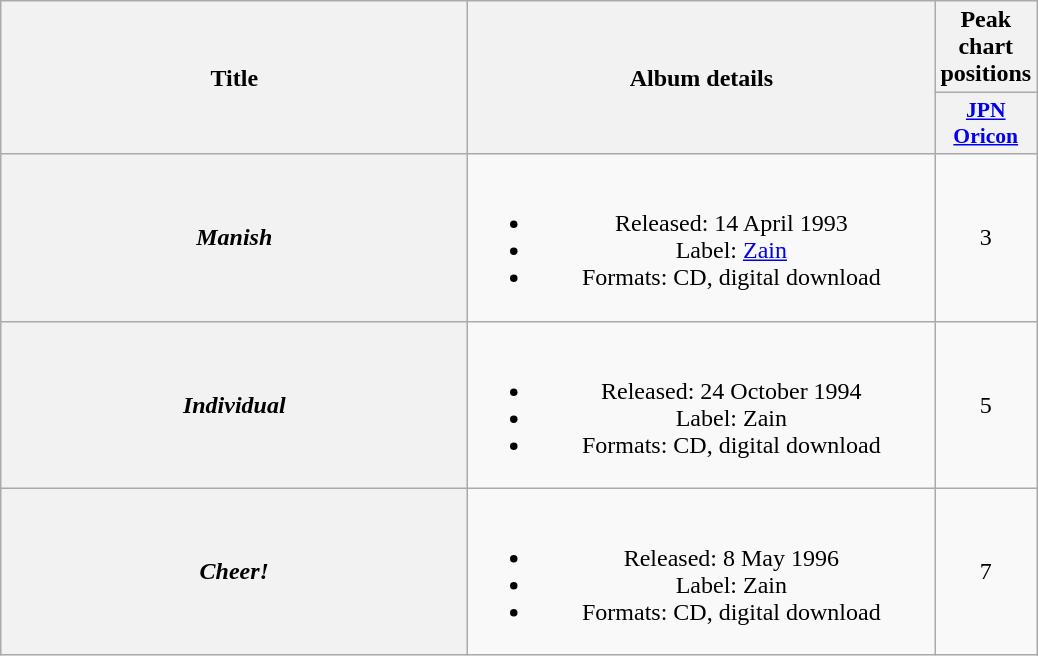<table class="wikitable plainrowheaders" style="text-align:center;">
<tr>
<th scope="col" rowspan="2" style="width:19em;">Title</th>
<th scope="col" rowspan="2" style="width:19em;">Album details</th>
<th scope="col">Peak chart positions</th>
</tr>
<tr>
<th scope="col" style="width:2.9em;font-size:90%;"><a href='#'>JPN<br>Oricon</a><br></th>
</tr>
<tr>
<th scope="row"><em>Manish</em></th>
<td><br><ul><li>Released: 14 April 1993</li><li>Label: <a href='#'>Zain</a></li><li>Formats: CD, digital download</li></ul></td>
<td>3</td>
</tr>
<tr>
<th scope="row"><em>Individual</em></th>
<td><br><ul><li>Released: 24 October 1994</li><li>Label: Zain</li><li>Formats: CD, digital download</li></ul></td>
<td>5</td>
</tr>
<tr>
<th scope="row"><em>Cheer!</em></th>
<td><br><ul><li>Released: 8 May 1996</li><li>Label: Zain</li><li>Formats: CD, digital download</li></ul></td>
<td>7</td>
</tr>
</table>
